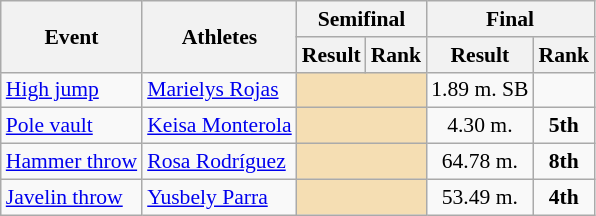<table class="wikitable" style="font-size:90%;">
<tr>
<th rowspan=2>Event</th>
<th rowspan=2>Athletes</th>
<th colspan=2>Semifinal</th>
<th colspan=2>Final</th>
</tr>
<tr>
<th>Result</th>
<th>Rank</th>
<th>Result</th>
<th>Rank</th>
</tr>
<tr>
<td><a href='#'>High jump</a></td>
<td><a href='#'>Marielys Rojas</a></td>
<td colspan="2" style="background:wheat;"></td>
<td align=center>1.89 m. SB</td>
<td align=center></td>
</tr>
<tr>
<td><a href='#'>Pole vault</a></td>
<td><a href='#'>Keisa Monterola</a></td>
<td colspan="2" style="background:wheat;"></td>
<td align=center>4.30 m.</td>
<td align=center><strong>5th</strong></td>
</tr>
<tr>
<td><a href='#'>Hammer throw</a></td>
<td><a href='#'>Rosa Rodríguez</a></td>
<td colspan="2" style="background:wheat;"></td>
<td align=center>64.78 m.</td>
<td align=center><strong>8th</strong></td>
</tr>
<tr>
<td><a href='#'>Javelin throw</a></td>
<td><a href='#'>Yusbely Parra</a></td>
<td colspan="2" style="background:wheat;"></td>
<td align=center>53.49 m.</td>
<td align=center><strong>4th</strong></td>
</tr>
</table>
